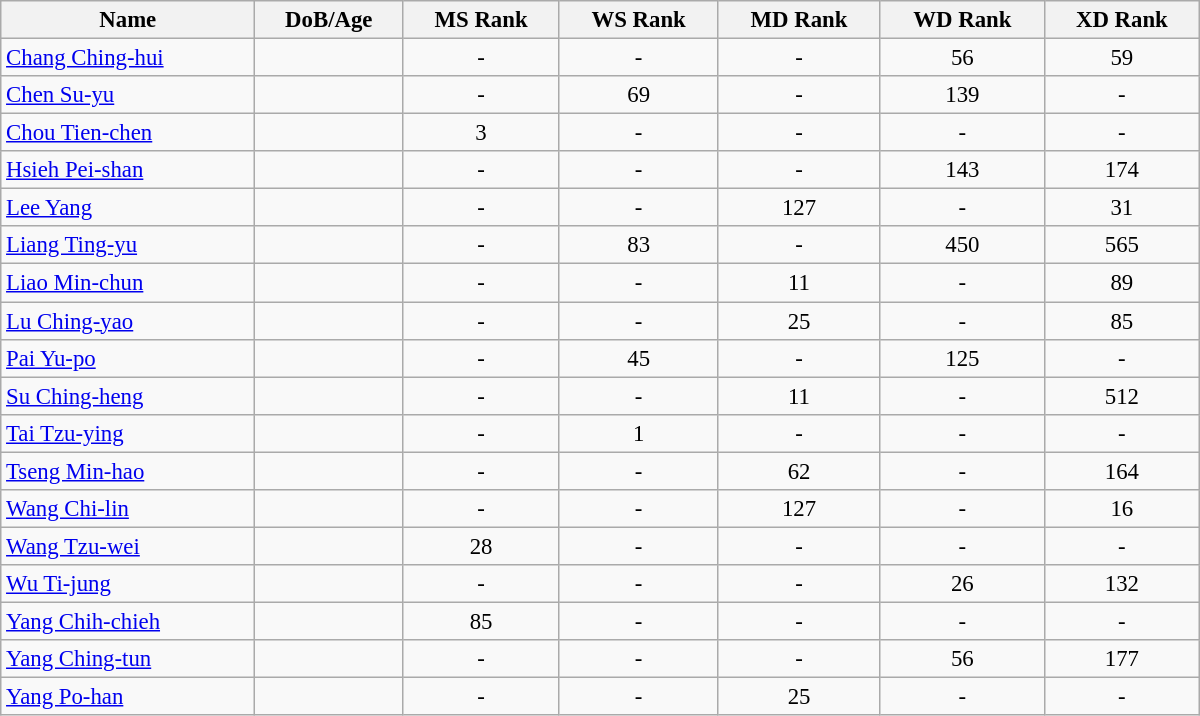<table class="wikitable"  style="width:800px; font-size:95%; text-align:center">
<tr>
<th align="left">Name</th>
<th align="left">DoB/Age</th>
<th align="left">MS Rank</th>
<th align="left">WS Rank</th>
<th align="left">MD Rank</th>
<th align="left">WD Rank</th>
<th align="left">XD Rank</th>
</tr>
<tr>
<td align="left"><a href='#'>Chang Ching-hui</a></td>
<td align="left"></td>
<td>-</td>
<td>-</td>
<td>-</td>
<td>56</td>
<td>59</td>
</tr>
<tr>
<td align="left"><a href='#'>Chen Su-yu</a></td>
<td align="left"></td>
<td>-</td>
<td>69</td>
<td>-</td>
<td>139</td>
<td>-</td>
</tr>
<tr>
<td align="left"><a href='#'>Chou Tien-chen</a></td>
<td align="left"></td>
<td>3</td>
<td>-</td>
<td>-</td>
<td>-</td>
<td>-</td>
</tr>
<tr>
<td align="left"><a href='#'>Hsieh Pei-shan</a></td>
<td align="left"></td>
<td>-</td>
<td>-</td>
<td>-</td>
<td>143</td>
<td>174</td>
</tr>
<tr>
<td align="left"><a href='#'>Lee Yang</a></td>
<td align="left"></td>
<td>-</td>
<td>-</td>
<td>127</td>
<td>-</td>
<td>31</td>
</tr>
<tr>
<td align="left"><a href='#'>Liang Ting-yu</a></td>
<td align="left"></td>
<td>-</td>
<td>83</td>
<td>-</td>
<td>450</td>
<td>565</td>
</tr>
<tr>
<td align="left"><a href='#'>Liao Min-chun</a></td>
<td align="left"></td>
<td>-</td>
<td>-</td>
<td>11</td>
<td>-</td>
<td>89</td>
</tr>
<tr>
<td align="left"><a href='#'>Lu Ching-yao</a></td>
<td align="left"></td>
<td>-</td>
<td>-</td>
<td>25</td>
<td>-</td>
<td>85</td>
</tr>
<tr>
<td align="left"><a href='#'>Pai Yu-po</a></td>
<td align="left"></td>
<td>-</td>
<td>45</td>
<td>-</td>
<td>125</td>
<td>-</td>
</tr>
<tr>
<td align="left"><a href='#'>Su Ching-heng</a></td>
<td align="left"></td>
<td>-</td>
<td>-</td>
<td>11</td>
<td>-</td>
<td>512</td>
</tr>
<tr>
<td align="left"><a href='#'>Tai Tzu-ying</a></td>
<td align="left"></td>
<td>-</td>
<td>1</td>
<td>-</td>
<td>-</td>
<td>-</td>
</tr>
<tr>
<td align="left"><a href='#'>Tseng Min-hao</a></td>
<td align="left"></td>
<td>-</td>
<td>-</td>
<td>62</td>
<td>-</td>
<td>164</td>
</tr>
<tr>
<td align="left"><a href='#'>Wang Chi-lin</a></td>
<td align="left"></td>
<td>-</td>
<td>-</td>
<td>127</td>
<td>-</td>
<td>16</td>
</tr>
<tr>
<td align="left"><a href='#'>Wang Tzu-wei</a></td>
<td align="left"></td>
<td>28</td>
<td>-</td>
<td>-</td>
<td>-</td>
<td>-</td>
</tr>
<tr>
<td align="left"><a href='#'>Wu Ti-jung</a></td>
<td align="left"></td>
<td>-</td>
<td>-</td>
<td>-</td>
<td>26</td>
<td>132</td>
</tr>
<tr>
<td align="left"><a href='#'>Yang Chih-chieh</a></td>
<td align="left"></td>
<td>85</td>
<td>-</td>
<td>-</td>
<td>-</td>
<td>-</td>
</tr>
<tr>
<td align="left"><a href='#'>Yang Ching-tun</a></td>
<td align="left"></td>
<td>-</td>
<td>-</td>
<td>-</td>
<td>56</td>
<td>177</td>
</tr>
<tr>
<td align="left"><a href='#'>Yang Po-han</a></td>
<td align="left"></td>
<td>-</td>
<td>-</td>
<td>25</td>
<td>-</td>
<td>-</td>
</tr>
</table>
